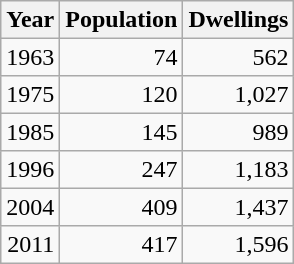<table class="wikitable" style="line-height:1.1em;">
<tr>
<th>Year</th>
<th>Population</th>
<th>Dwellings</th>
</tr>
<tr align="right">
<td>1963</td>
<td>74</td>
<td>562</td>
</tr>
<tr align="right">
<td>1975</td>
<td>120</td>
<td>1,027</td>
</tr>
<tr align="right">
<td>1985</td>
<td>145</td>
<td>989</td>
</tr>
<tr align="right">
<td>1996</td>
<td>247</td>
<td>1,183</td>
</tr>
<tr align="right">
<td>2004</td>
<td>409</td>
<td>1,437</td>
</tr>
<tr align="right">
<td>2011</td>
<td>417</td>
<td>1,596</td>
</tr>
</table>
